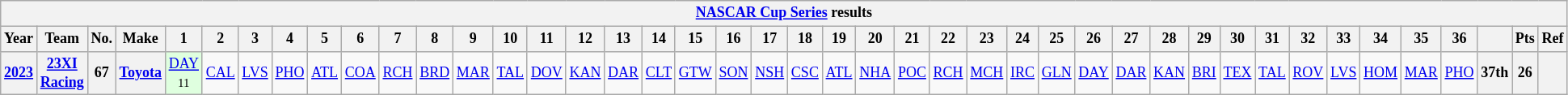<table class="wikitable" style="text-align:center; font-size:75%">
<tr>
<th colspan=43><a href='#'>NASCAR Cup Series</a> results</th>
</tr>
<tr>
<th>Year</th>
<th>Team</th>
<th>No.</th>
<th>Make</th>
<th>1</th>
<th>2</th>
<th>3</th>
<th>4</th>
<th>5</th>
<th>6</th>
<th>7</th>
<th>8</th>
<th>9</th>
<th>10</th>
<th>11</th>
<th>12</th>
<th>13</th>
<th>14</th>
<th>15</th>
<th>16</th>
<th>17</th>
<th>18</th>
<th>19</th>
<th>20</th>
<th>21</th>
<th>22</th>
<th>23</th>
<th>24</th>
<th>25</th>
<th>26</th>
<th>27</th>
<th>28</th>
<th>29</th>
<th>30</th>
<th>31</th>
<th>32</th>
<th>33</th>
<th>34</th>
<th>35</th>
<th>36</th>
<th></th>
<th>Pts</th>
<th>Ref</th>
</tr>
<tr>
<th><a href='#'>2023</a></th>
<th><a href='#'>23XI Racing</a></th>
<th>67</th>
<th><a href='#'>Toyota</a></th>
<td style="background:#DFFFDF;"><a href='#'>DAY</a><br><small>11</small></td>
<td><a href='#'>CAL</a></td>
<td><a href='#'>LVS</a></td>
<td><a href='#'>PHO</a></td>
<td><a href='#'>ATL</a></td>
<td><a href='#'>COA</a></td>
<td><a href='#'>RCH</a></td>
<td><a href='#'>BRD</a></td>
<td><a href='#'>MAR</a></td>
<td><a href='#'>TAL</a></td>
<td><a href='#'>DOV</a></td>
<td><a href='#'>KAN</a></td>
<td><a href='#'>DAR</a></td>
<td><a href='#'>CLT</a></td>
<td><a href='#'>GTW</a></td>
<td><a href='#'>SON</a></td>
<td><a href='#'>NSH</a></td>
<td><a href='#'>CSC</a></td>
<td><a href='#'>ATL</a></td>
<td><a href='#'>NHA</a></td>
<td><a href='#'>POC</a></td>
<td><a href='#'>RCH</a></td>
<td><a href='#'>MCH</a></td>
<td><a href='#'>IRC</a></td>
<td><a href='#'>GLN</a></td>
<td><a href='#'>DAY</a></td>
<td><a href='#'>DAR</a></td>
<td><a href='#'>KAN</a></td>
<td><a href='#'>BRI</a></td>
<td><a href='#'>TEX</a></td>
<td><a href='#'>TAL</a></td>
<td><a href='#'>ROV</a></td>
<td><a href='#'>LVS</a></td>
<td><a href='#'>HOM</a></td>
<td><a href='#'>MAR</a></td>
<td><a href='#'>PHO</a></td>
<th>37th</th>
<th>26</th>
<th></th>
</tr>
</table>
